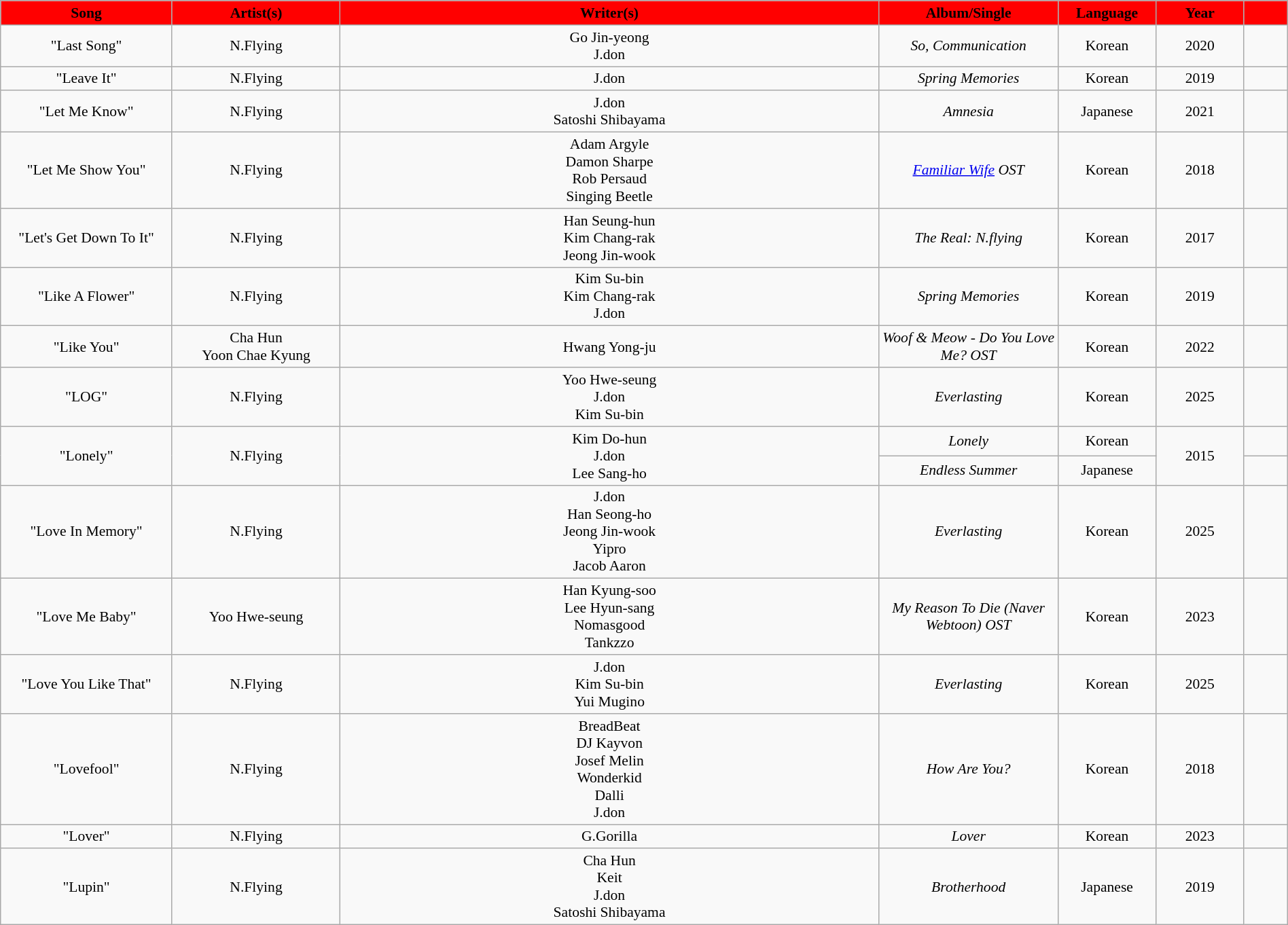<table class="wikitable" style="margin:0.5em auto; clear:both; font-size:.9em; text-align:center; width:100%">
<tr>
<th style="width:200px; background:#FF0000;">Song</th>
<th style="width:200px; background:#FF0000;">Artist(s)</th>
<th style="width:700px; background:#FF0000;">Writer(s)</th>
<th style="width:200px; background:#FF0000;">Album/Single</th>
<th style="width:100px; background:#FF0000;">Language</th>
<th style="width:100px; background:#FF0000;">Year</th>
<th style="width:50px;  background:#FF0000;"></th>
</tr>
<tr>
<td>"Last Song" </td>
<td>N.Flying</td>
<td>Go Jin-yeong <br> J.don</td>
<td><em>So, Communication</em></td>
<td>Korean</td>
<td>2020</td>
<td></td>
</tr>
<tr>
<td>"Leave It" </td>
<td>N.Flying</td>
<td>J.don</td>
<td><em>Spring Memories</em></td>
<td>Korean</td>
<td>2019</td>
<td></td>
</tr>
<tr>
<td>"Let Me Know"</td>
<td>N.Flying</td>
<td>J.don <br> Satoshi Shibayama</td>
<td><em>Amnesia</em></td>
<td>Japanese</td>
<td>2021</td>
<td></td>
</tr>
<tr>
<td>"Let Me Show You"</td>
<td>N.Flying</td>
<td>Adam Argyle <br> Damon Sharpe <br> Rob Persaud <br> Singing Beetle</td>
<td><em><a href='#'>Familiar Wife</a> OST</em></td>
<td>Korean</td>
<td>2018</td>
<td></td>
</tr>
<tr>
<td>"Let's Get Down To It"</td>
<td>N.Flying</td>
<td>Han Seung-hun <br> Kim Chang-rak <br> Jeong Jin-wook</td>
<td><em>The Real: N.flying</em></td>
<td>Korean</td>
<td>2017</td>
<td></td>
</tr>
<tr>
<td>"Like A Flower" </td>
<td>N.Flying</td>
<td>Kim Su-bin <br> Kim Chang-rak <br> J.don</td>
<td><em>Spring Memories</em></td>
<td>Korean</td>
<td>2019</td>
<td></td>
</tr>
<tr>
<td>"Like You" </td>
<td>Cha Hun <br> Yoon Chae Kyung</td>
<td>Hwang Yong-ju</td>
<td><em>Woof & Meow - Do You Love Me? OST</em></td>
<td>Korean</td>
<td>2022</td>
<td></td>
</tr>
<tr>
<td>"LOG"</td>
<td>N.Flying</td>
<td>Yoo Hwe-seung <br> J.don <br> Kim Su-bin</td>
<td><em>Everlasting</em></td>
<td>Korean</td>
<td>2025</td>
<td></td>
</tr>
<tr>
<td rowspan=2>"Lonely"</td>
<td rowspan=2>N.Flying</td>
<td rowspan=2>Kim Do-hun <br> J.don <br> Lee Sang-ho</td>
<td><em>Lonely</em></td>
<td>Korean</td>
<td rowspan=2>2015</td>
<td></td>
</tr>
<tr>
<td><em>Endless Summer</em></td>
<td>Japanese</td>
<td></td>
</tr>
<tr>
<td>"Love In Memory" </td>
<td>N.Flying</td>
<td>J.don <br> Han Seong-ho <br> Jeong Jin-wook <br> Yipro <br> Jacob Aaron</td>
<td><em>Everlasting</em></td>
<td>Korean</td>
<td>2025</td>
<td></td>
</tr>
<tr>
<td>"Love Me Baby"</td>
<td>Yoo Hwe-seung</td>
<td>Han Kyung-soo <br> Lee Hyun-sang <br> Nomasgood <br> Tankzzo</td>
<td><em>My Reason To Die (Naver Webtoon) OST</em></td>
<td>Korean</td>
<td>2023</td>
<td></td>
</tr>
<tr>
<td>"Love You Like That"</td>
<td>N.Flying</td>
<td>J.don <br> Kim Su-bin <br> Yui Mugino</td>
<td><em>Everlasting</em></td>
<td>Korean</td>
<td>2025</td>
<td></td>
</tr>
<tr>
<td>"Lovefool" </td>
<td>N.Flying</td>
<td>BreadBeat <br> DJ Kayvon <br> Josef Melin <br> Wonderkid <br> Dalli <br> J.don</td>
<td><em>How Are You?</em></td>
<td>Korean</td>
<td>2018</td>
<td></td>
</tr>
<tr>
<td>"Lover"</td>
<td>N.Flying</td>
<td>G.Gorilla</td>
<td><em>Lover</em></td>
<td>Korean</td>
<td>2023</td>
<td></td>
</tr>
<tr>
<td>"Lupin"</td>
<td>N.Flying</td>
<td>Cha Hun <br> Keit <br> J.don <br> Satoshi Shibayama</td>
<td><em>Brotherhood</em></td>
<td>Japanese</td>
<td>2019</td>
<td></td>
</tr>
</table>
